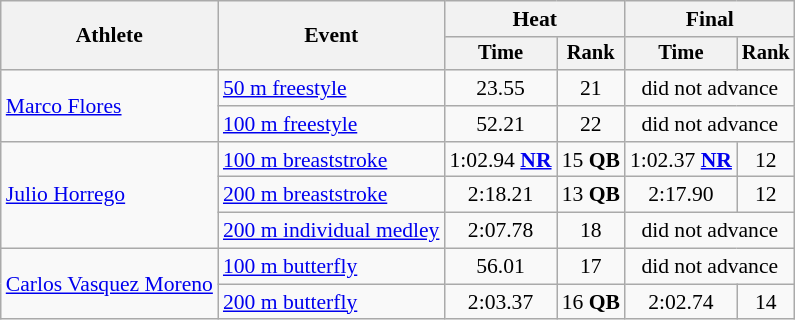<table class=wikitable style="font-size:90%">
<tr>
<th rowspan="2">Athlete</th>
<th rowspan="2">Event</th>
<th colspan="2">Heat</th>
<th colspan="2">Final</th>
</tr>
<tr style="font-size:95%">
<th>Time</th>
<th>Rank</th>
<th>Time</th>
<th>Rank</th>
</tr>
<tr align=center>
<td align=left rowspan=2><a href='#'>Marco Flores</a></td>
<td align=left><a href='#'>50 m freestyle</a></td>
<td>23.55</td>
<td>21</td>
<td colspan="2">did not advance</td>
</tr>
<tr align=center>
<td align=left><a href='#'>100 m freestyle</a></td>
<td>52.21</td>
<td>22</td>
<td colspan="2">did not advance</td>
</tr>
<tr align=center>
<td align=left rowspan="3"><a href='#'>Julio Horrego</a></td>
<td align=left><a href='#'>100 m breaststroke</a></td>
<td>1:02.94 <strong><a href='#'>NR</a></strong></td>
<td>15 <strong>QB</strong></td>
<td>1:02.37 <strong><a href='#'>NR</a></strong></td>
<td>12</td>
</tr>
<tr align=center>
<td align=left><a href='#'>200 m breaststroke</a></td>
<td>2:18.21</td>
<td>13 <strong>QB</strong></td>
<td>2:17.90</td>
<td>12</td>
</tr>
<tr align=center>
<td align=left><a href='#'>200 m individual medley</a></td>
<td>2:07.78</td>
<td>18</td>
<td colspan="2">did not advance</td>
</tr>
<tr align=center>
<td align=left rowspan=2><a href='#'>Carlos Vasquez Moreno</a></td>
<td align=left><a href='#'>100 m butterfly</a></td>
<td>56.01</td>
<td>17</td>
<td colspan="2">did not advance</td>
</tr>
<tr align=center>
<td align=left><a href='#'>200 m butterfly</a></td>
<td>2:03.37</td>
<td>16 <strong>QB</strong></td>
<td>2:02.74</td>
<td>14</td>
</tr>
</table>
